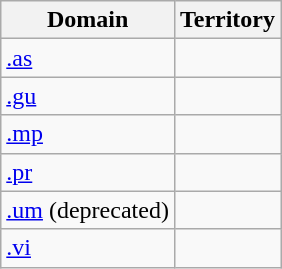<table class="wikitable">
<tr>
<th>Domain</th>
<th>Territory</th>
</tr>
<tr>
<td><a href='#'>.as</a></td>
<td></td>
</tr>
<tr>
<td><a href='#'>.gu</a></td>
<td></td>
</tr>
<tr>
<td><a href='#'>.mp</a></td>
<td></td>
</tr>
<tr>
<td><a href='#'>.pr</a></td>
<td></td>
</tr>
<tr>
<td><a href='#'>.um</a> (deprecated)</td>
<td></td>
</tr>
<tr>
<td><a href='#'>.vi</a></td>
<td></td>
</tr>
</table>
